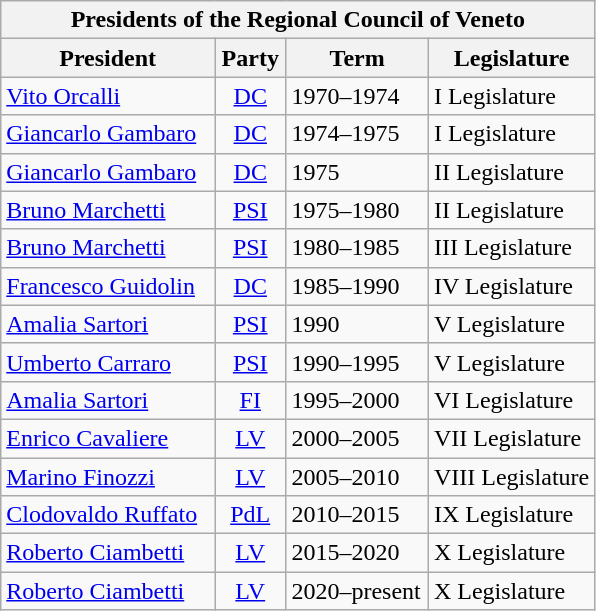<table class="wikitable">
<tr>
<th colspan=4>Presidents of the Regional Council of Veneto</th>
</tr>
<tr>
<th width="36%" align="left">President</th>
<th width="12%" align="center">Party</th>
<th width="24%" align="left">Term</th>
<th width="28%" align="left">Legislature</th>
</tr>
<tr>
<td width="15%" align="left"><a href='#'>Vito Orcalli</a></td>
<td width="5%" align="center"><a href='#'>DC</a></td>
<td width="10%" align="left">1970–1974</td>
<td width="25%" align="left">I Legislature</td>
</tr>
<tr>
<td width="15%" align="left"><a href='#'>Giancarlo Gambaro</a></td>
<td width="5%" align="center"><a href='#'>DC</a></td>
<td width="10%" align="left">1974–1975</td>
<td width="25%" align="left">I Legislature</td>
</tr>
<tr>
<td width="15%" align="left"><a href='#'>Giancarlo Gambaro</a></td>
<td width="5%" align="center"><a href='#'>DC</a></td>
<td width="10%" align="left">1975</td>
<td width="25%" align="left">II Legislature</td>
</tr>
<tr>
<td width="15%" align="left"><a href='#'>Bruno Marchetti</a></td>
<td width="5%" align="center"><a href='#'>PSI</a></td>
<td width="10%" align="left">1975–1980</td>
<td width="25%" align="left">II Legislature</td>
</tr>
<tr>
<td width="15%" align="left"><a href='#'>Bruno Marchetti</a></td>
<td width="5%" align="center"><a href='#'>PSI</a></td>
<td width="10%" align="left">1980–1985</td>
<td width="25%" align="left">III Legislature</td>
</tr>
<tr>
<td width="15%" align="left"><a href='#'>Francesco Guidolin</a></td>
<td width="5%" align="center"><a href='#'>DC</a></td>
<td width="10%" align="left">1985–1990</td>
<td width="25%" align="left">IV Legislature</td>
</tr>
<tr>
<td width="15%" align="left"><a href='#'>Amalia Sartori</a></td>
<td width="5%" align="center"><a href='#'>PSI</a></td>
<td width="10%" align="left">1990</td>
<td width="25%" align="left">V Legislature</td>
</tr>
<tr>
<td width="15%" align="left"><a href='#'>Umberto Carraro</a></td>
<td width="5%" align="center"><a href='#'>PSI</a></td>
<td width="10%" align="left">1990–1995</td>
<td width="25%" align="left">V Legislature</td>
</tr>
<tr>
<td width="15%" align="left"><a href='#'>Amalia Sartori</a></td>
<td width="5%" align="center"><a href='#'>FI</a></td>
<td width="10%" align="left">1995–2000</td>
<td width="25%" align="left">VI Legislature</td>
</tr>
<tr>
<td width="15%" align="left"><a href='#'>Enrico Cavaliere</a></td>
<td width="5%" align="center"><a href='#'>LV</a></td>
<td width="10%" align="left">2000–2005</td>
<td width="25%" align="left">VII Legislature</td>
</tr>
<tr>
<td width="15%" align="left"><a href='#'>Marino Finozzi</a></td>
<td width="5%" align="center"><a href='#'>LV</a></td>
<td width="10%" align="left">2005–2010</td>
<td width="25%" align="left">VIII Legislature</td>
</tr>
<tr>
<td width="15%" align="left"><a href='#'>Clodovaldo Ruffato</a></td>
<td width="5%" align="center"><a href='#'>PdL</a></td>
<td width="10%" align="left">2010–2015</td>
<td width="25%" align="left">IX Legislature</td>
</tr>
<tr>
<td width="15%" align="left"><a href='#'>Roberto Ciambetti</a></td>
<td width="5%" align="center"><a href='#'>LV</a></td>
<td width="10%" align="left">2015–2020</td>
<td width="25%" align="left">X Legislature</td>
</tr>
<tr>
<td width="15%" align="left"><a href='#'>Roberto Ciambetti</a></td>
<td width="5%" align="center"><a href='#'>LV</a></td>
<td width="10%" align="left">2020–present</td>
<td width="25%" align="left">X Legislature</td>
</tr>
</table>
